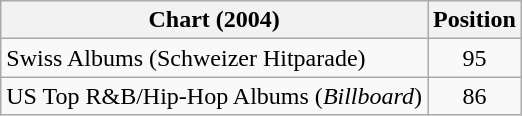<table class="wikitable sortable plainrowheaders">
<tr>
<th>Chart (2004)</th>
<th>Position</th>
</tr>
<tr>
<td>Swiss Albums (Schweizer Hitparade)</td>
<td align="center">95</td>
</tr>
<tr>
<td>US Top R&B/Hip-Hop Albums (<em>Billboard</em>)</td>
<td align="center">86</td>
</tr>
</table>
